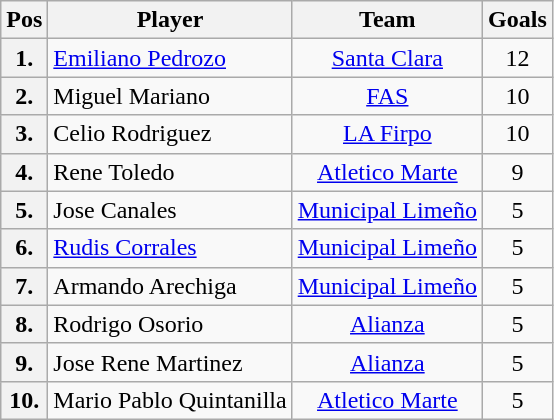<table class="wikitable">
<tr>
<th align="center">Pos</th>
<th align="center">Player</th>
<th align="center">Team</th>
<th align="center">Goals</th>
</tr>
<tr>
<th align="center">1.</th>
<td> <a href='#'>Emiliano Pedrozo</a></td>
<td align="center"><a href='#'>Santa Clara</a></td>
<td align="center">12</td>
</tr>
<tr>
<th align="center">2.</th>
<td>  Miguel Mariano</td>
<td align="center"><a href='#'>FAS</a></td>
<td align="center">10</td>
</tr>
<tr>
<th align="center">3.</th>
<td>  Celio Rodriguez</td>
<td align="center"><a href='#'>LA Firpo</a></td>
<td align="center">10</td>
</tr>
<tr>
<th align="center">4.</th>
<td>  Rene Toledo</td>
<td align="center"><a href='#'>Atletico Marte</a></td>
<td align="center">9</td>
</tr>
<tr>
<th align="center">5.</th>
<td>  Jose Canales</td>
<td align="center"><a href='#'>Municipal Limeño</a></td>
<td align="center">5</td>
</tr>
<tr>
<th align="center">6.</th>
<td> <a href='#'>Rudis Corrales</a></td>
<td align="center"><a href='#'>Municipal Limeño</a></td>
<td align="center">5</td>
</tr>
<tr>
<th align="center">7.</th>
<td>  Armando Arechiga</td>
<td align="center"><a href='#'>Municipal Limeño</a></td>
<td align="center">5</td>
</tr>
<tr>
<th align="center">8.</th>
<td>  Rodrigo Osorio</td>
<td align="center"><a href='#'>Alianza</a></td>
<td align="center">5</td>
</tr>
<tr>
<th align="center">9.</th>
<td>  Jose Rene Martinez</td>
<td align="center"><a href='#'>Alianza</a></td>
<td align="center">5</td>
</tr>
<tr>
<th align="center">10.</th>
<td>  Mario Pablo Quintanilla</td>
<td align="center"><a href='#'>Atletico Marte</a></td>
<td align="center">5</td>
</tr>
</table>
